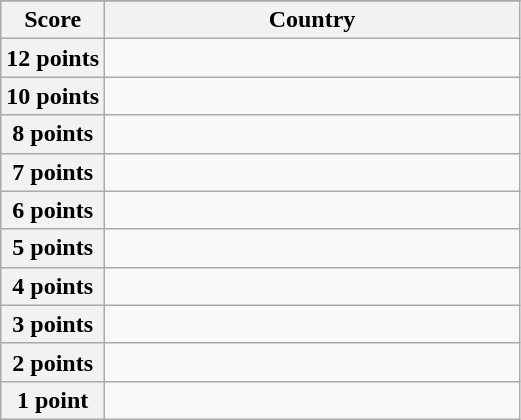<table class="wikitable">
<tr>
</tr>
<tr>
<th scope="col" width="20%">Score</th>
<th scope="col">Country</th>
</tr>
<tr>
<th scope="row">12 points</th>
<td></td>
</tr>
<tr>
<th scope="row">10 points</th>
<td></td>
</tr>
<tr>
<th scope="row">8 points</th>
<td></td>
</tr>
<tr>
<th scope="row">7 points</th>
<td></td>
</tr>
<tr>
<th scope="row">6 points</th>
<td></td>
</tr>
<tr>
<th scope="row">5 points</th>
<td></td>
</tr>
<tr>
<th scope="row">4 points</th>
<td></td>
</tr>
<tr>
<th scope="row">3 points</th>
<td></td>
</tr>
<tr>
<th scope="row">2 points</th>
<td></td>
</tr>
<tr>
<th scope="row">1 point</th>
<td></td>
</tr>
</table>
